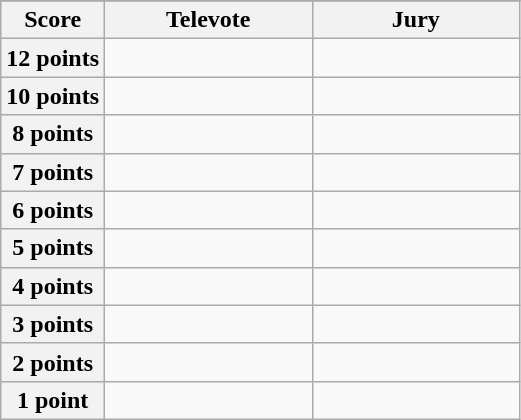<table class="wikitable">
<tr>
</tr>
<tr>
<th scope="col" width="20%">Score</th>
<th scope="col" width="40%">Televote</th>
<th scope="col" width="40%">Jury</th>
</tr>
<tr>
<th scope="row">12 points</th>
<td></td>
<td></td>
</tr>
<tr>
<th scope="row">10 points</th>
<td></td>
<td></td>
</tr>
<tr>
<th scope="row">8 points</th>
<td></td>
<td></td>
</tr>
<tr>
<th scope="row">7 points</th>
<td></td>
<td></td>
</tr>
<tr>
<th scope="row">6 points</th>
<td></td>
<td></td>
</tr>
<tr>
<th scope="row">5 points</th>
<td></td>
<td></td>
</tr>
<tr>
<th scope="row">4 points</th>
<td></td>
<td></td>
</tr>
<tr>
<th scope="row">3 points</th>
<td></td>
<td></td>
</tr>
<tr>
<th scope="row">2 points</th>
<td></td>
<td></td>
</tr>
<tr>
<th scope="row">1 point</th>
<td></td>
<td></td>
</tr>
</table>
